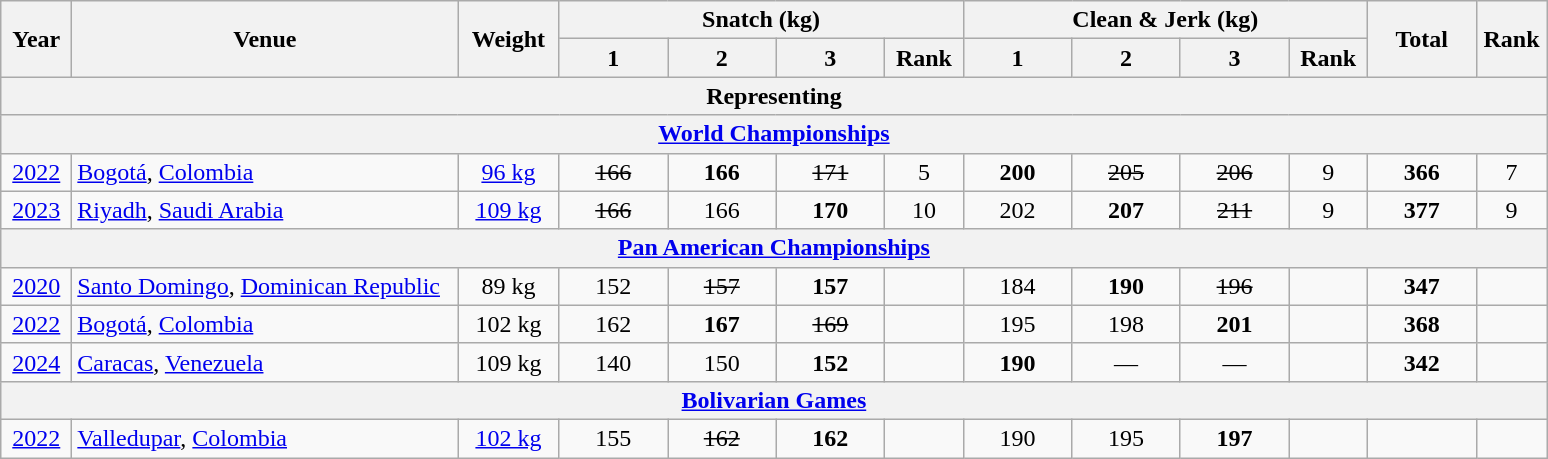<table class = "wikitable" style="text-align:center;">
<tr>
<th rowspan=2 width=40>Year</th>
<th rowspan=2 width=250>Venue</th>
<th rowspan=2 width=60>Weight</th>
<th colspan=4>Snatch (kg)</th>
<th colspan=4>Clean & Jerk (kg)</th>
<th rowspan=2 width=65>Total</th>
<th rowspan=2 width=40>Rank</th>
</tr>
<tr>
<th width=65>1</th>
<th width=65>2</th>
<th width=65>3</th>
<th width=45>Rank</th>
<th width=65>1</th>
<th width=65>2</th>
<th width=65>3</th>
<th width=45>Rank</th>
</tr>
<tr>
<th colspan=13>Representing </th>
</tr>
<tr>
<th colspan=13><a href='#'>World Championships</a></th>
</tr>
<tr>
<td><a href='#'>2022</a></td>
<td align=left> <a href='#'>Bogotá</a>, <a href='#'>Colombia</a></td>
<td><a href='#'>96 kg</a></td>
<td><s>166</s></td>
<td><strong>166</strong></td>
<td><s>171</s></td>
<td>5</td>
<td><strong>200</strong></td>
<td><s>205</s></td>
<td><s>206</s></td>
<td>9</td>
<td><strong>366</strong></td>
<td>7</td>
</tr>
<tr>
<td><a href='#'>2023</a></td>
<td align=left> <a href='#'>Riyadh</a>, <a href='#'>Saudi Arabia</a></td>
<td><a href='#'>109 kg</a></td>
<td><s>166</s></td>
<td>166</td>
<td><strong>170</strong></td>
<td>10</td>
<td>202</td>
<td><strong>207</strong></td>
<td><s>211</s></td>
<td>9</td>
<td><strong>377</strong></td>
<td>9</td>
</tr>
<tr>
<th colspan=13><a href='#'>Pan American Championships</a></th>
</tr>
<tr>
<td><a href='#'>2020</a></td>
<td align=left> <a href='#'>Santo Domingo</a>, <a href='#'>Dominican Republic</a></td>
<td>89 kg</td>
<td>152</td>
<td><s>157</s></td>
<td><strong>157</strong></td>
<td></td>
<td>184</td>
<td><strong>190</strong></td>
<td><s>196</s></td>
<td></td>
<td><strong>347</strong></td>
<td></td>
</tr>
<tr>
<td><a href='#'>2022</a></td>
<td align=left> <a href='#'>Bogotá</a>, <a href='#'>Colombia</a></td>
<td>102 kg</td>
<td>162</td>
<td><strong>167</strong></td>
<td><s>169</s></td>
<td></td>
<td>195</td>
<td>198</td>
<td><strong>201</strong></td>
<td></td>
<td><strong>368</strong></td>
<td></td>
</tr>
<tr>
<td><a href='#'>2024</a></td>
<td align=left> <a href='#'>Caracas</a>, <a href='#'>Venezuela</a></td>
<td>109 kg</td>
<td>140</td>
<td>150</td>
<td><strong>152</strong></td>
<td></td>
<td><strong>190</strong></td>
<td>—</td>
<td>—</td>
<td></td>
<td><strong>342</strong></td>
<td></td>
</tr>
<tr>
<th colspan=13><a href='#'>Bolivarian Games</a></th>
</tr>
<tr>
<td><a href='#'>2022</a></td>
<td align=left> <a href='#'>Valledupar</a>, <a href='#'>Colombia</a></td>
<td><a href='#'>102 kg</a></td>
<td>155</td>
<td><s>162</s></td>
<td><strong>162</strong></td>
<td></td>
<td>190</td>
<td>195</td>
<td><strong>197</strong></td>
<td></td>
<td></td>
<td></td>
</tr>
</table>
